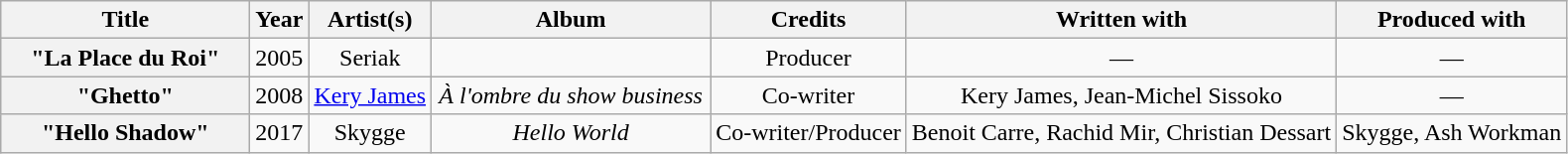<table class="wikitable plainrowheaders" style="text-align:center;">
<tr>
<th scope="col" style="width:160px;">Title</th>
<th scope="col">Year</th>
<th scope="col">Artist(s)</th>
<th scope="col" style="width:180px;">Album</th>
<th scope="col">Credits</th>
<th scope="col">Written with</th>
<th scope="col">Produced with</th>
</tr>
<tr>
<th scope="row">"La Place du Roi"</th>
<td>2005</td>
<td>Seriak</td>
<td></td>
<td>Producer</td>
<td>—</td>
<td>—</td>
</tr>
<tr>
<th scope="row">"Ghetto"<br></th>
<td>2008</td>
<td><a href='#'>Kery James</a></td>
<td><em>À l'ombre du show business</em></td>
<td>Co-writer</td>
<td>Kery James, Jean-Michel Sissoko</td>
<td>—</td>
</tr>
<tr>
<th scope="row">"Hello Shadow"<br></th>
<td>2017</td>
<td>Skygge</td>
<td><em>Hello World</em></td>
<td>Co-writer/Producer</td>
<td>Benoit Carre, Rachid Mir, Christian Dessart</td>
<td>Skygge, Ash Workman</td>
</tr>
</table>
